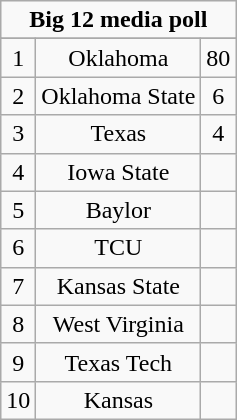<table class="wikitable" style="display: inline-table;">
<tr>
<td align="center" Colspan="3"><strong>Big 12 media poll</strong></td>
</tr>
<tr align="center">
</tr>
<tr align="center">
<td>1</td>
<td>Oklahoma</td>
<td>80</td>
</tr>
<tr align="center">
<td>2</td>
<td>Oklahoma State</td>
<td>6</td>
</tr>
<tr align="center">
<td>3</td>
<td>Texas</td>
<td>4</td>
</tr>
<tr align="center">
<td>4</td>
<td>Iowa State</td>
<td></td>
</tr>
<tr align="center">
<td>5</td>
<td>Baylor</td>
<td></td>
</tr>
<tr align="center">
<td>6</td>
<td>TCU</td>
<td></td>
</tr>
<tr align="center">
<td>7</td>
<td>Kansas State</td>
<td></td>
</tr>
<tr align="center">
<td>8</td>
<td>West Virginia</td>
<td></td>
</tr>
<tr align="center">
<td>9</td>
<td>Texas Tech</td>
<td></td>
</tr>
<tr align="center">
<td>10</td>
<td>Kansas</td>
<td></td>
</tr>
</table>
